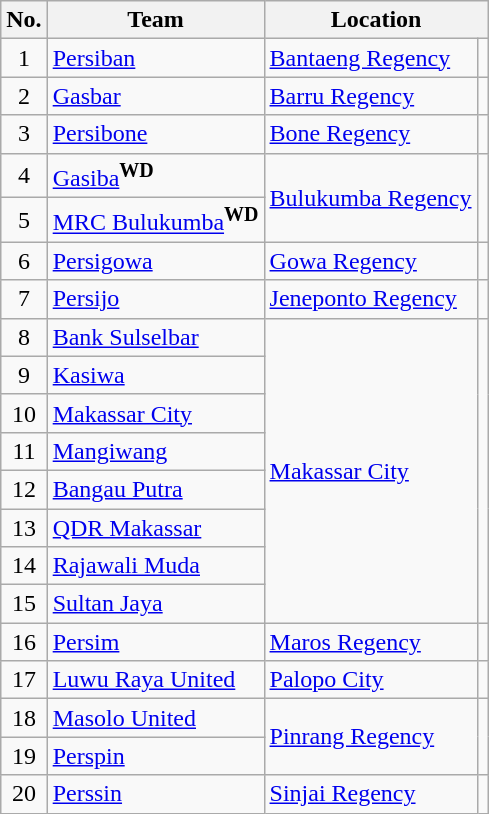<table class="wikitable">
<tr>
<th>No.</th>
<th>Team</th>
<th colspan=2>Location</th>
</tr>
<tr>
<td align=center>1</td>
<td><a href='#'>Persiban</a></td>
<td><a href='#'>Bantaeng Regency</a></td>
<td></td>
</tr>
<tr>
<td align=center>2</td>
<td><a href='#'>Gasbar</a></td>
<td><a href='#'>Barru Regency</a></td>
<td></td>
</tr>
<tr>
<td align=center>3</td>
<td><a href='#'>Persibone</a></td>
<td><a href='#'>Bone Regency</a></td>
<td></td>
</tr>
<tr>
<td align=center>4</td>
<td><a href='#'>Gasiba</a><sup><strong>WD</strong></sup></td>
<td rowspan=2><a href='#'>Bulukumba Regency</a></td>
<td rowspan=2></td>
</tr>
<tr>
<td align=center>5</td>
<td><a href='#'>MRC Bulukumba</a><sup><strong>WD</strong></sup></td>
</tr>
<tr>
<td align=center>6</td>
<td><a href='#'>Persigowa</a></td>
<td><a href='#'>Gowa Regency</a></td>
<td></td>
</tr>
<tr>
<td align=center>7</td>
<td><a href='#'>Persijo</a></td>
<td><a href='#'>Jeneponto Regency</a></td>
<td></td>
</tr>
<tr>
<td align=center>8</td>
<td><a href='#'>Bank Sulselbar</a></td>
<td rowspan=8><a href='#'>Makassar City</a></td>
<td rowspan=8></td>
</tr>
<tr>
<td align=center>9</td>
<td><a href='#'>Kasiwa</a></td>
</tr>
<tr>
<td align=center>10</td>
<td><a href='#'>Makassar City</a></td>
</tr>
<tr>
<td align=center>11</td>
<td><a href='#'>Mangiwang</a></td>
</tr>
<tr>
<td align=center>12</td>
<td><a href='#'>Bangau Putra</a></td>
</tr>
<tr>
<td align=center>13</td>
<td><a href='#'>QDR Makassar</a></td>
</tr>
<tr>
<td align=center>14</td>
<td><a href='#'>Rajawali Muda</a></td>
</tr>
<tr>
<td align=center>15</td>
<td><a href='#'>Sultan Jaya</a></td>
</tr>
<tr>
<td align=center>16</td>
<td><a href='#'>Persim</a></td>
<td><a href='#'>Maros Regency</a></td>
<td></td>
</tr>
<tr>
<td align=center>17</td>
<td><a href='#'>Luwu Raya United</a></td>
<td><a href='#'>Palopo City</a></td>
<td></td>
</tr>
<tr>
<td align=center>18</td>
<td><a href='#'>Masolo United</a></td>
<td rowspan=2><a href='#'>Pinrang Regency</a></td>
<td rowspan=2></td>
</tr>
<tr>
<td align=center>19</td>
<td><a href='#'>Perspin</a></td>
</tr>
<tr>
<td align=center>20</td>
<td><a href='#'>Perssin</a></td>
<td><a href='#'>Sinjai Regency</a></td>
<td></td>
</tr>
</table>
